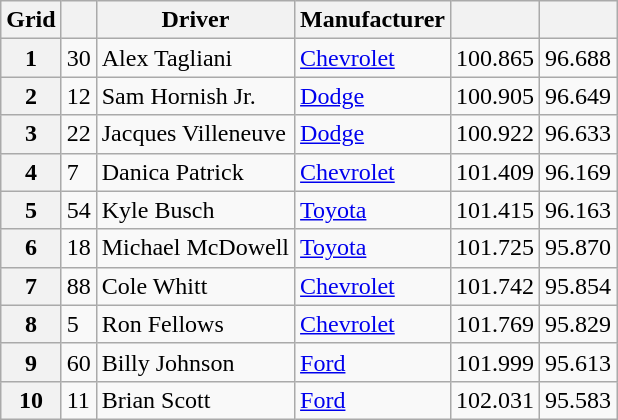<table class="wikitable">
<tr>
<th>Grid</th>
<th></th>
<th>Driver</th>
<th>Manufacturer</th>
<th></th>
<th></th>
</tr>
<tr>
<th>1</th>
<td>30</td>
<td>Alex Tagliani</td>
<td><a href='#'>Chevrolet</a></td>
<td>100.865</td>
<td>96.688</td>
</tr>
<tr>
<th>2</th>
<td>12</td>
<td>Sam Hornish Jr.</td>
<td><a href='#'>Dodge</a></td>
<td>100.905</td>
<td>96.649</td>
</tr>
<tr>
<th>3</th>
<td>22</td>
<td>Jacques Villeneuve</td>
<td><a href='#'>Dodge</a></td>
<td>100.922</td>
<td>96.633</td>
</tr>
<tr>
<th>4</th>
<td>7</td>
<td>Danica Patrick</td>
<td><a href='#'>Chevrolet</a></td>
<td>101.409</td>
<td>96.169</td>
</tr>
<tr>
<th>5</th>
<td>54</td>
<td>Kyle Busch</td>
<td><a href='#'>Toyota</a></td>
<td>101.415</td>
<td>96.163</td>
</tr>
<tr>
<th>6</th>
<td>18</td>
<td>Michael McDowell</td>
<td><a href='#'>Toyota</a></td>
<td>101.725</td>
<td>95.870</td>
</tr>
<tr>
<th>7</th>
<td>88</td>
<td>Cole Whitt</td>
<td><a href='#'>Chevrolet</a></td>
<td>101.742</td>
<td>95.854</td>
</tr>
<tr>
<th>8</th>
<td>5</td>
<td>Ron Fellows</td>
<td><a href='#'>Chevrolet</a></td>
<td>101.769</td>
<td>95.829</td>
</tr>
<tr>
<th>9</th>
<td>60</td>
<td>Billy Johnson</td>
<td><a href='#'>Ford</a></td>
<td>101.999</td>
<td>95.613</td>
</tr>
<tr>
<th>10</th>
<td>11</td>
<td>Brian Scott</td>
<td><a href='#'>Ford</a></td>
<td>102.031</td>
<td>95.583</td>
</tr>
</table>
